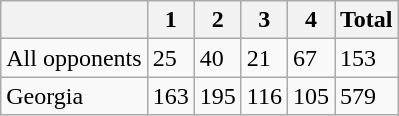<table class="wikitable">
<tr>
<th></th>
<th>1</th>
<th>2</th>
<th>3</th>
<th>4</th>
<th>Total</th>
</tr>
<tr>
<td>All opponents</td>
<td>25</td>
<td>40</td>
<td>21</td>
<td>67</td>
<td>153</td>
</tr>
<tr>
<td>Georgia</td>
<td>163</td>
<td>195</td>
<td>116</td>
<td>105</td>
<td>579</td>
</tr>
</table>
